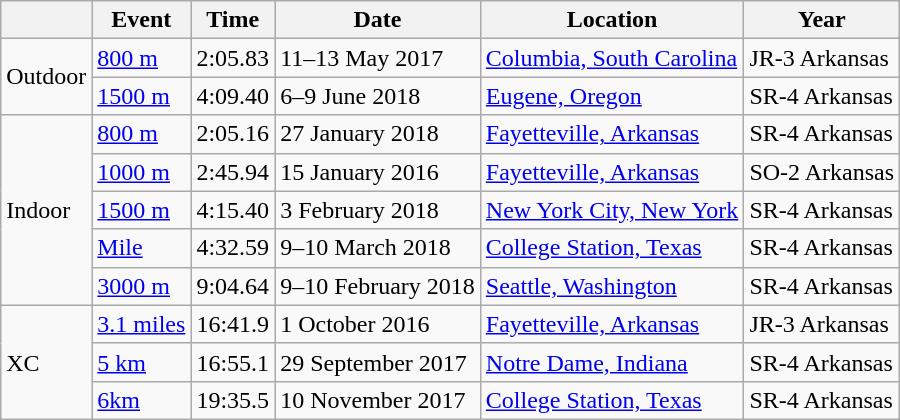<table class="wikitable">
<tr>
<th></th>
<th>Event</th>
<th>Time</th>
<th>Date</th>
<th>Location</th>
<th>Year</th>
</tr>
<tr>
<td rowspan=2>Outdoor</td>
<td><a href='#'>800 m</a></td>
<td>2:05.83</td>
<td>11–13 May 2017</td>
<td><a href='#'>Columbia, South Carolina</a></td>
<td>JR-3 Arkansas</td>
</tr>
<tr>
<td><a href='#'>1500 m</a></td>
<td>4:09.40</td>
<td>6–9 June 2018</td>
<td><a href='#'>Eugene, Oregon</a></td>
<td>SR-4 Arkansas</td>
</tr>
<tr>
<td rowspan=5>Indoor</td>
<td><a href='#'>800 m</a></td>
<td>2:05.16</td>
<td>27 January 2018</td>
<td><a href='#'>Fayetteville, Arkansas</a></td>
<td>SR-4 Arkansas</td>
</tr>
<tr>
<td><a href='#'>1000 m</a></td>
<td>2:45.94</td>
<td>15 January 2016</td>
<td><a href='#'>Fayetteville, Arkansas</a></td>
<td>SO-2 Arkansas</td>
</tr>
<tr>
<td><a href='#'>1500 m</a></td>
<td>4:15.40</td>
<td>3 February 2018</td>
<td><a href='#'>New York City, New York</a></td>
<td>SR-4 Arkansas</td>
</tr>
<tr>
<td><a href='#'>Mile</a></td>
<td>4:32.59</td>
<td>9–10 March 2018</td>
<td><a href='#'>College Station, Texas</a></td>
<td>SR-4 Arkansas</td>
</tr>
<tr>
<td><a href='#'>3000 m</a></td>
<td>9:04.64</td>
<td>9–10 February 2018</td>
<td><a href='#'>Seattle, Washington</a></td>
<td>SR-4 Arkansas</td>
</tr>
<tr>
<td rowspan=3>XC</td>
<td><a href='#'>3.1 miles</a></td>
<td>16:41.9</td>
<td>1 October 2016</td>
<td><a href='#'>Fayetteville, Arkansas</a></td>
<td>JR-3 Arkansas</td>
</tr>
<tr>
<td><a href='#'>5 km</a></td>
<td>16:55.1</td>
<td>29 September 2017</td>
<td><a href='#'>Notre Dame, Indiana</a></td>
<td>SR-4 Arkansas</td>
</tr>
<tr>
<td><a href='#'>6km</a></td>
<td>19:35.5</td>
<td>10 November 2017</td>
<td><a href='#'>College Station, Texas</a></td>
<td>SR-4 Arkansas</td>
</tr>
</table>
